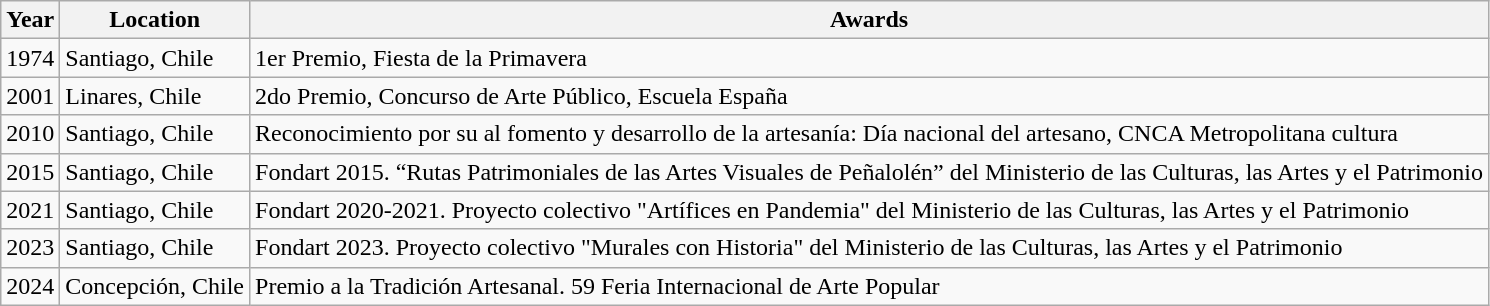<table class="wikitable mw-collapsible mw-collapsed">
<tr>
<th>Year</th>
<th>Location</th>
<th>Awards</th>
</tr>
<tr>
<td>1974</td>
<td>Santiago, Chile</td>
<td>1er Premio, Fiesta de la Primavera</td>
</tr>
<tr>
<td>2001</td>
<td>Linares, Chile</td>
<td>2do Premio, Concurso de Arte Público, Escuela España</td>
</tr>
<tr>
<td>2010</td>
<td>Santiago, Chile</td>
<td>Reconocimiento por su al fomento y desarrollo de la artesanía: Día nacional del artesano, CNCA Metropolitana cultura</td>
</tr>
<tr>
<td>2015</td>
<td>Santiago, Chile</td>
<td>Fondart 2015. “Rutas Patrimoniales de las Artes Visuales de Peñalolén” del Ministerio de las Culturas, las Artes y el Patrimonio</td>
</tr>
<tr>
<td>2021</td>
<td>Santiago, Chile</td>
<td>Fondart 2020-2021. Proyecto colectivo "Artífices en Pandemia" del Ministerio de las Culturas, las Artes y el Patrimonio</td>
</tr>
<tr>
<td>2023</td>
<td>Santiago, Chile</td>
<td>Fondart 2023. Proyecto colectivo "Murales con Historia" del Ministerio de las Culturas, las Artes y el Patrimonio</td>
</tr>
<tr>
<td>2024</td>
<td>Concepción, Chile</td>
<td>Premio a la Tradición Artesanal. 59 Feria Internacional de Arte Popular</td>
</tr>
</table>
